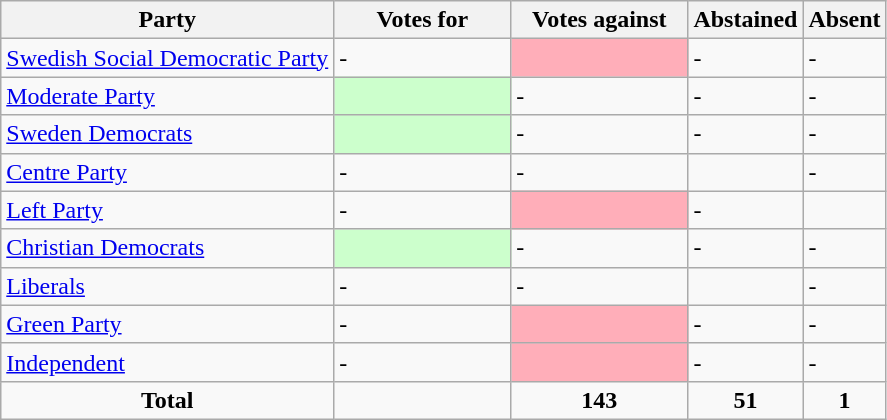<table class="wikitable">
<tr>
<th>Party</th>
<th style="width:20%;">Votes for</th>
<th style="width:20%;">Votes against</th>
<th>Abstained</th>
<th>Absent</th>
</tr>
<tr>
<td> <a href='#'>Swedish Social Democratic Party</a></td>
<td>-</td>
<td style="background-color:#FFAEB9;"></td>
<td>-</td>
<td>-</td>
</tr>
<tr>
<td> <a href='#'>Moderate Party</a></td>
<td style="background-color:#CCFFCC;"></td>
<td>-</td>
<td>-</td>
<td>-</td>
</tr>
<tr>
<td> <a href='#'>Sweden Democrats</a></td>
<td style="background-color:#CCFFCC;"></td>
<td>-</td>
<td>-</td>
<td>-</td>
</tr>
<tr>
<td> <a href='#'>Centre Party</a></td>
<td>-</td>
<td>-</td>
<td></td>
<td>-</td>
</tr>
<tr>
<td> <a href='#'>Left Party</a></td>
<td>-</td>
<td style="background-color:#FFAEB9;"></td>
<td>-</td>
<td></td>
</tr>
<tr>
<td> <a href='#'>Christian Democrats</a></td>
<td style="background-color:#CCFFCC;"></td>
<td>-</td>
<td>-</td>
<td>-</td>
</tr>
<tr>
<td> <a href='#'>Liberals</a></td>
<td>-</td>
<td>-</td>
<td></td>
<td>-</td>
</tr>
<tr>
<td> <a href='#'>Green Party</a></td>
<td>-</td>
<td style="background-color:#FFAEB9;"></td>
<td>-</td>
<td>-</td>
</tr>
<tr>
<td> <a href='#'>Independent</a></td>
<td>-</td>
<td style="background-color:#FFAEB9;"></td>
<td>-</td>
<td>-</td>
</tr>
<tr>
<td style="text-align:center;"><strong>Total</strong></td>
<td></td>
<td style="text-align:center;"><strong>143</strong></td>
<td style="text-align:center;"><strong>51</strong></td>
<td style="text-align:center;"><strong>1</strong></td>
</tr>
</table>
